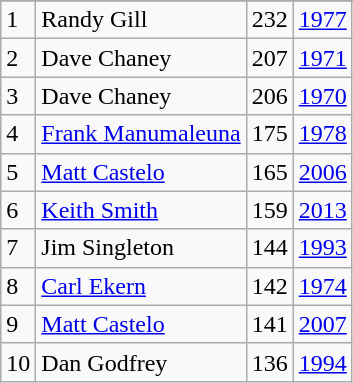<table class="wikitable">
<tr>
</tr>
<tr>
<td>1</td>
<td>Randy Gill</td>
<td>232</td>
<td><a href='#'>1977</a></td>
</tr>
<tr>
<td>2</td>
<td>Dave Chaney</td>
<td>207</td>
<td><a href='#'>1971</a></td>
</tr>
<tr>
<td>3</td>
<td>Dave Chaney</td>
<td>206</td>
<td><a href='#'>1970</a></td>
</tr>
<tr>
<td>4</td>
<td><a href='#'>Frank Manumaleuna</a></td>
<td>175</td>
<td><a href='#'>1978</a></td>
</tr>
<tr>
<td>5</td>
<td><a href='#'>Matt Castelo</a></td>
<td>165</td>
<td><a href='#'>2006</a></td>
</tr>
<tr>
<td>6</td>
<td><a href='#'>Keith Smith</a></td>
<td>159</td>
<td><a href='#'>2013</a></td>
</tr>
<tr>
<td>7</td>
<td>Jim Singleton</td>
<td>144</td>
<td><a href='#'>1993</a></td>
</tr>
<tr>
<td>8</td>
<td><a href='#'>Carl Ekern</a></td>
<td>142</td>
<td><a href='#'>1974</a></td>
</tr>
<tr>
<td>9</td>
<td><a href='#'>Matt Castelo</a></td>
<td>141</td>
<td><a href='#'>2007</a></td>
</tr>
<tr>
<td>10</td>
<td>Dan Godfrey</td>
<td>136</td>
<td><a href='#'>1994</a></td>
</tr>
</table>
